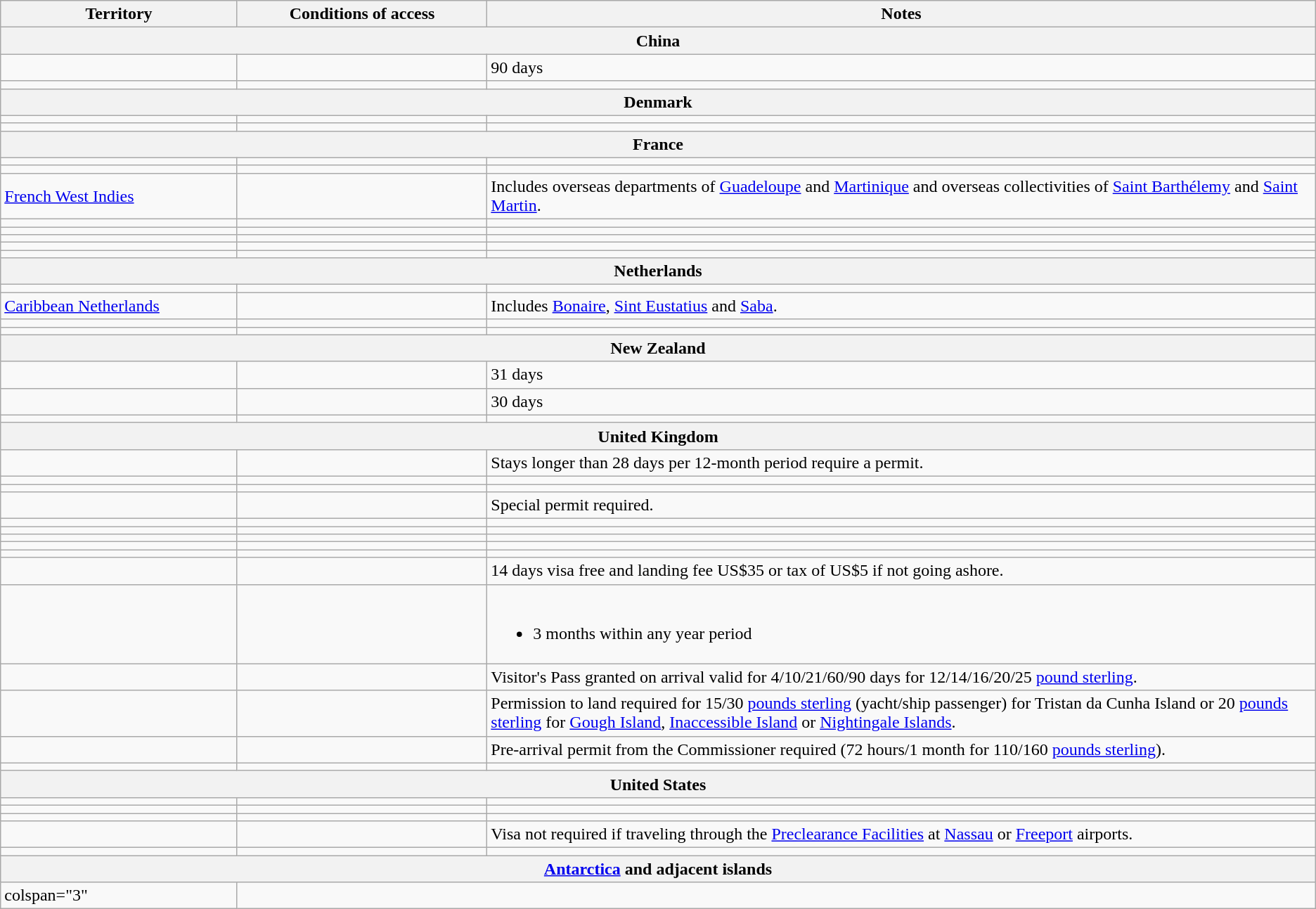<table class="wikitable" style="text-align: left; table-layout: fixed;">
<tr>
<th style="width:18%;">Territory</th>
<th style="width:19%;">Conditions of access</th>
<th>Notes</th>
</tr>
<tr>
<th colspan="3">China</th>
</tr>
<tr>
<td></td>
<td></td>
<td>90 days</td>
</tr>
<tr>
<td></td>
<td></td>
<td></td>
</tr>
<tr>
<th colspan="3">Denmark</th>
</tr>
<tr>
<td></td>
<td></td>
<td></td>
</tr>
<tr>
<td></td>
<td></td>
<td></td>
</tr>
<tr>
<th colspan="3">France</th>
</tr>
<tr>
<td></td>
<td></td>
<td></td>
</tr>
<tr>
<td></td>
<td></td>
<td></td>
</tr>
<tr>
<td> <a href='#'>French West Indies</a></td>
<td></td>
<td>Includes overseas departments of <a href='#'>Guadeloupe</a> and <a href='#'>Martinique</a> and overseas collectivities of <a href='#'>Saint Barthélemy</a> and <a href='#'>Saint Martin</a>.</td>
</tr>
<tr>
<td></td>
<td></td>
<td></td>
</tr>
<tr>
<td></td>
<td></td>
<td></td>
</tr>
<tr>
<td></td>
<td></td>
<td></td>
</tr>
<tr>
<td></td>
<td></td>
<td></td>
</tr>
<tr>
<td></td>
<td></td>
<td></td>
</tr>
<tr>
<th colspan="3">Netherlands</th>
</tr>
<tr>
<td></td>
<td></td>
<td></td>
</tr>
<tr>
<td> <a href='#'>Caribbean Netherlands</a></td>
<td></td>
<td>Includes <a href='#'>Bonaire</a>, <a href='#'>Sint Eustatius</a> and <a href='#'>Saba</a>.</td>
</tr>
<tr>
<td></td>
<td></td>
<td></td>
</tr>
<tr>
<td></td>
<td></td>
<td></td>
</tr>
<tr>
<th colspan="3">New Zealand</th>
</tr>
<tr>
<td></td>
<td></td>
<td>31 days</td>
</tr>
<tr>
<td></td>
<td></td>
<td>30 days</td>
</tr>
<tr>
<td></td>
<td></td>
<td></td>
</tr>
<tr>
<th colspan="3">United Kingdom</th>
</tr>
<tr>
<td></td>
<td></td>
<td>Stays longer than 28 days per 12-month period require a permit.</td>
</tr>
<tr>
<td></td>
<td></td>
<td></td>
</tr>
<tr>
<td></td>
<td></td>
<td></td>
</tr>
<tr>
<td></td>
<td></td>
<td>Special permit required.</td>
</tr>
<tr>
<td></td>
<td></td>
<td></td>
</tr>
<tr>
<td></td>
<td></td>
<td></td>
</tr>
<tr>
<td></td>
<td></td>
<td></td>
</tr>
<tr>
<td></td>
<td></td>
<td></td>
</tr>
<tr>
<td></td>
<td></td>
<td></td>
</tr>
<tr>
<td></td>
<td></td>
<td>14 days visa free and landing fee US$35 or tax of US$5 if not going ashore.</td>
</tr>
<tr>
<td></td>
<td></td>
<td><br><ul><li>3 months within any year period</li></ul></td>
</tr>
<tr>
<td></td>
<td></td>
<td>Visitor's Pass granted on arrival valid for 4/10/21/60/90 days for 12/14/16/20/25 <a href='#'>pound sterling</a>.</td>
</tr>
<tr>
<td></td>
<td></td>
<td>Permission to land required for 15/30 <a href='#'>pounds sterling</a> (yacht/ship passenger) for Tristan da Cunha Island or 20 <a href='#'>pounds sterling</a> for <a href='#'>Gough Island</a>, <a href='#'>Inaccessible Island</a> or <a href='#'>Nightingale Islands</a>.</td>
</tr>
<tr>
<td></td>
<td></td>
<td>Pre-arrival permit from the Commissioner required (72 hours/1 month for 110/160 <a href='#'>pounds sterling</a>).</td>
</tr>
<tr>
<td></td>
<td></td>
<td></td>
</tr>
<tr>
<th colspan="3">United States</th>
</tr>
<tr>
<td></td>
<td></td>
<td></td>
</tr>
<tr>
<td></td>
<td></td>
<td></td>
</tr>
<tr>
<td></td>
<td></td>
<td></td>
</tr>
<tr>
<td></td>
<td></td>
<td>Visa not required if traveling through the <a href='#'>Preclearance Facilities</a> at <a href='#'>Nassau</a> or <a href='#'>Freeport</a> airports.</td>
</tr>
<tr>
<td></td>
<td></td>
<td></td>
</tr>
<tr>
<th colspan="3"><a href='#'>Antarctica</a> and adjacent islands</th>
</tr>
<tr>
<td>colspan="3" </td>
</tr>
</table>
